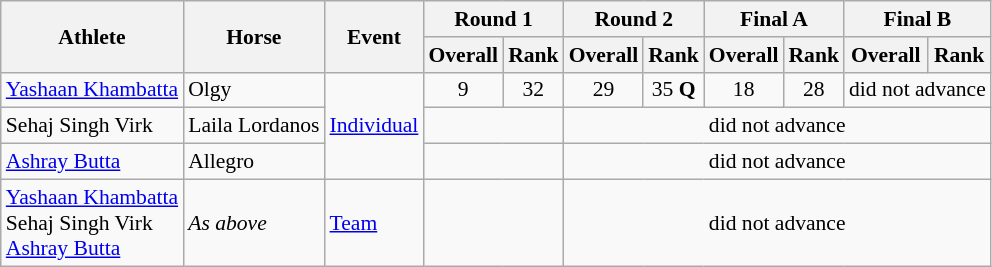<table class="wikitable" style="text-align:center; font-size:90%">
<tr>
<th rowspan=2>Athlete</th>
<th rowspan=2>Horse</th>
<th rowspan=2>Event</th>
<th colspan=2>Round 1</th>
<th colspan=2>Round 2</th>
<th colspan=2>Final A</th>
<th colspan=2>Final B</th>
</tr>
<tr>
<th>Overall</th>
<th>Rank</th>
<th>Overall</th>
<th>Rank</th>
<th>Overall</th>
<th>Rank</th>
<th>Overall</th>
<th>Rank</th>
</tr>
<tr>
<td align=left><a href='#'>Yashaan Khambatta</a></td>
<td align=left>Olgy</td>
<td align=left rowspan=3><a href='#'>Individual</a></td>
<td>9</td>
<td>32</td>
<td>29</td>
<td>35 <strong>Q</strong></td>
<td>18</td>
<td>28</td>
<td colspan=2>did not advance</td>
</tr>
<tr>
<td align=left>Sehaj Singh Virk</td>
<td align=left>Laila Lordanos</td>
<td colspan=2></td>
<td colspan=6>did not advance</td>
</tr>
<tr>
<td align=left><a href='#'>Ashray Butta</a></td>
<td align=left>Allegro</td>
<td colspan=2></td>
<td colspan=6>did not advance</td>
</tr>
<tr>
<td align=left><a href='#'>Yashaan Khambatta</a><br>Sehaj Singh Virk<br><a href='#'>Ashray Butta</a></td>
<td align=left><em>As above</em></td>
<td align=left><a href='#'>Team</a></td>
<td colspan=2></td>
<td colspan=6>did not advance</td>
</tr>
</table>
